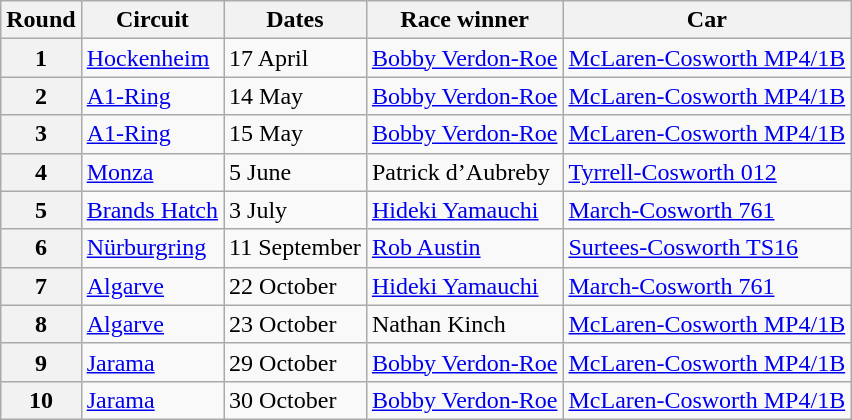<table class=wikitable>
<tr>
<th>Round</th>
<th>Circuit</th>
<th>Dates</th>
<th>Race winner</th>
<th>Car</th>
</tr>
<tr>
<th>1</th>
<td> <a href='#'>Hockenheim</a></td>
<td>17 April</td>
<td> <a href='#'>Bobby Verdon-Roe</a></td>
<td><a href='#'>McLaren-Cosworth MP4/1B</a></td>
</tr>
<tr>
<th>2</th>
<td> <a href='#'>A1-Ring</a></td>
<td>14 May</td>
<td> <a href='#'>Bobby Verdon-Roe</a></td>
<td><a href='#'>McLaren-Cosworth MP4/1B</a></td>
</tr>
<tr>
<th>3</th>
<td> <a href='#'>A1-Ring</a></td>
<td>15 May</td>
<td> <a href='#'>Bobby Verdon-Roe</a></td>
<td><a href='#'>McLaren-Cosworth MP4/1B</a></td>
</tr>
<tr>
<th>4</th>
<td> <a href='#'>Monza</a></td>
<td>5 June</td>
<td> Patrick d’Aubreby</td>
<td><a href='#'>Tyrrell-Cosworth 012</a></td>
</tr>
<tr>
<th>5</th>
<td> <a href='#'>Brands Hatch</a></td>
<td>3 July</td>
<td> <a href='#'>Hideki Yamauchi</a></td>
<td><a href='#'>March-Cosworth 761</a></td>
</tr>
<tr>
<th>6</th>
<td> <a href='#'>Nürburgring</a></td>
<td>11 September</td>
<td> <a href='#'>Rob Austin</a></td>
<td><a href='#'>Surtees-Cosworth TS16</a></td>
</tr>
<tr>
<th>7</th>
<td> <a href='#'>Algarve</a></td>
<td>22 October</td>
<td> <a href='#'>Hideki Yamauchi</a></td>
<td><a href='#'>March-Cosworth 761</a></td>
</tr>
<tr>
<th>8</th>
<td> <a href='#'>Algarve</a></td>
<td>23 October</td>
<td> Nathan Kinch</td>
<td><a href='#'>McLaren-Cosworth MP4/1B</a></td>
</tr>
<tr>
<th>9</th>
<td> <a href='#'>Jarama</a></td>
<td>29 October</td>
<td> <a href='#'>Bobby Verdon-Roe</a></td>
<td><a href='#'>McLaren-Cosworth MP4/1B</a></td>
</tr>
<tr>
<th>10</th>
<td> <a href='#'>Jarama</a></td>
<td>30 October</td>
<td> <a href='#'>Bobby Verdon-Roe</a></td>
<td><a href='#'>McLaren-Cosworth MP4/1B</a></td>
</tr>
</table>
